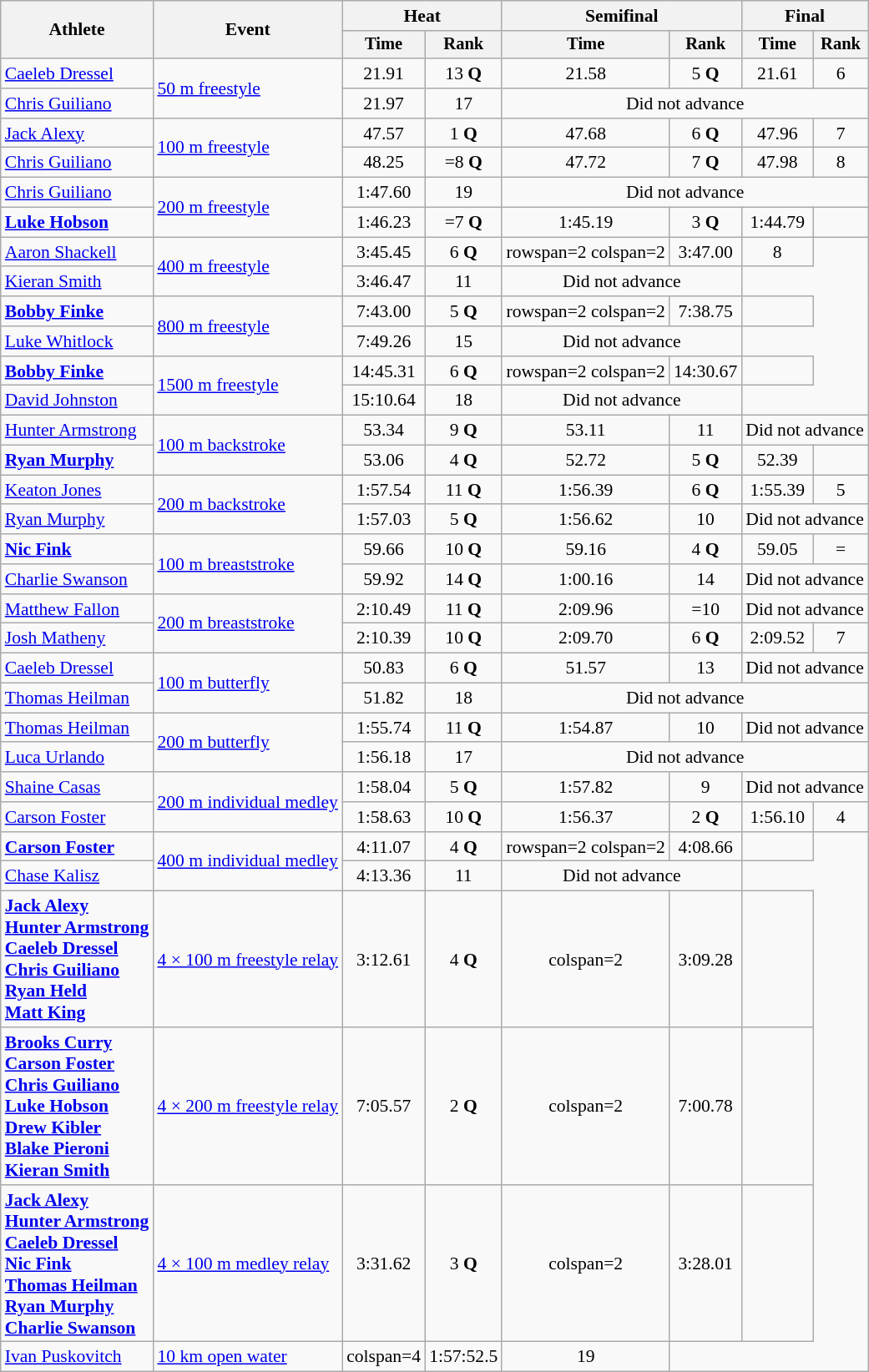<table class=wikitable style=font-size:90%;text-align:center>
<tr>
<th rowspan=2>Athlete</th>
<th rowspan=2>Event</th>
<th colspan=2>Heat</th>
<th colspan=2>Semifinal</th>
<th colspan=2>Final</th>
</tr>
<tr style=font-size:95%>
<th>Time</th>
<th>Rank</th>
<th>Time</th>
<th>Rank</th>
<th>Time</th>
<th>Rank</th>
</tr>
<tr>
<td align=left><a href='#'>Caeleb Dressel</a></td>
<td align=left rowspan=2><a href='#'>50 m freestyle</a></td>
<td>21.91</td>
<td>13 <strong>Q</strong></td>
<td>21.58</td>
<td>5 <strong>Q</strong></td>
<td>21.61</td>
<td>6</td>
</tr>
<tr>
<td align=left><a href='#'>Chris Guiliano</a></td>
<td>21.97</td>
<td>17</td>
<td colspan=4>Did not advance</td>
</tr>
<tr>
<td align=left><a href='#'>Jack Alexy</a></td>
<td align=left rowspan=2><a href='#'>100 m freestyle</a></td>
<td>47.57</td>
<td>1 <strong>Q</strong></td>
<td>47.68</td>
<td>6 <strong>Q</strong></td>
<td>47.96</td>
<td>7</td>
</tr>
<tr>
<td align=left><a href='#'>Chris Guiliano</a></td>
<td>48.25</td>
<td>=8 <strong>Q</strong></td>
<td>47.72</td>
<td>7 <strong>Q</strong></td>
<td>47.98</td>
<td>8</td>
</tr>
<tr>
<td align=left><a href='#'>Chris Guiliano</a></td>
<td align=left rowspan=2><a href='#'>200 m freestyle</a></td>
<td>1:47.60</td>
<td>19</td>
<td colspan=4>Did not advance</td>
</tr>
<tr>
<td align=left><strong><a href='#'>Luke Hobson</a></strong></td>
<td>1:46.23</td>
<td>=7 <strong>Q</strong></td>
<td>1:45.19</td>
<td>3 <strong>Q</strong></td>
<td>1:44.79</td>
<td></td>
</tr>
<tr>
<td align=left><a href='#'>Aaron Shackell</a></td>
<td align=left rowspan=2><a href='#'>400 m freestyle</a></td>
<td>3:45.45</td>
<td>6 <strong>Q</strong></td>
<td>rowspan=2 colspan=2 </td>
<td>3:47.00</td>
<td>8</td>
</tr>
<tr>
<td align=left><a href='#'>Kieran Smith</a></td>
<td>3:46.47</td>
<td>11</td>
<td colspan=2>Did not advance</td>
</tr>
<tr>
<td align=left><strong><a href='#'>Bobby Finke</a></strong></td>
<td align=left rowspan=2><a href='#'>800 m freestyle</a></td>
<td>7:43.00</td>
<td>5 <strong>Q</strong></td>
<td>rowspan=2 colspan=2 </td>
<td>7:38.75</td>
<td></td>
</tr>
<tr>
<td align=left><a href='#'>Luke Whitlock</a></td>
<td>7:49.26</td>
<td>15</td>
<td colspan=2>Did not advance</td>
</tr>
<tr>
<td align=left><strong><a href='#'>Bobby Finke</a></strong></td>
<td align=left rowspan=2><a href='#'>1500 m freestyle</a></td>
<td>14:45.31</td>
<td>6 <strong>Q</strong></td>
<td>rowspan=2 colspan=2 </td>
<td>14:30.67 </td>
<td></td>
</tr>
<tr>
<td align=left><a href='#'>David Johnston</a></td>
<td>15:10.64</td>
<td>18</td>
<td colspan=2>Did not advance</td>
</tr>
<tr>
<td align=left><a href='#'>Hunter Armstrong</a></td>
<td align=left rowspan=2><a href='#'>100 m backstroke</a></td>
<td>53.34</td>
<td>9 <strong>Q</strong></td>
<td>53.11</td>
<td>11</td>
<td colspan=2>Did not advance</td>
</tr>
<tr>
<td align=left><strong><a href='#'>Ryan Murphy</a></strong></td>
<td>53.06</td>
<td>4 <strong>Q</strong></td>
<td>52.72</td>
<td>5 <strong>Q</strong></td>
<td>52.39</td>
<td></td>
</tr>
<tr>
<td align=left><a href='#'>Keaton Jones</a></td>
<td align=left rowspan=2><a href='#'>200 m backstroke</a></td>
<td>1:57.54</td>
<td>11 <strong>Q</strong></td>
<td>1:56.39</td>
<td>6 <strong>Q</strong></td>
<td>1:55.39</td>
<td>5</td>
</tr>
<tr>
<td align=left><a href='#'>Ryan Murphy</a></td>
<td>1:57.03</td>
<td>5 <strong>Q</strong></td>
<td>1:56.62</td>
<td>10</td>
<td colspan=2>Did not advance</td>
</tr>
<tr>
<td align=left><strong><a href='#'>Nic Fink</a></strong></td>
<td align=left rowspan=2><a href='#'>100 m breaststroke</a></td>
<td>59.66</td>
<td>10 <strong>Q</strong></td>
<td>59.16</td>
<td>4 <strong>Q</strong></td>
<td>59.05</td>
<td>=</td>
</tr>
<tr>
<td align=left><a href='#'>Charlie Swanson</a></td>
<td>59.92</td>
<td>14 <strong>Q</strong></td>
<td>1:00.16</td>
<td>14</td>
<td colspan=2>Did not advance</td>
</tr>
<tr>
<td align=left><a href='#'>Matthew Fallon</a></td>
<td align=left rowspan=2><a href='#'>200 m breaststroke</a></td>
<td>2:10.49</td>
<td>11 <strong>Q</strong></td>
<td>2:09.96</td>
<td>=10</td>
<td colspan=2>Did not advance</td>
</tr>
<tr>
<td align=left><a href='#'>Josh Matheny</a></td>
<td>2:10.39</td>
<td>10 <strong>Q</strong></td>
<td>2:09.70</td>
<td>6 <strong>Q</strong></td>
<td>2:09.52</td>
<td>7</td>
</tr>
<tr>
<td align=left><a href='#'>Caeleb Dressel</a></td>
<td align=left rowspan=2><a href='#'>100 m butterfly</a></td>
<td>50.83</td>
<td>6 <strong>Q</strong></td>
<td>51.57</td>
<td>13</td>
<td colspan=2>Did not advance</td>
</tr>
<tr>
<td align=left><a href='#'>Thomas Heilman</a></td>
<td>51.82</td>
<td>18</td>
<td colspan=4>Did not advance</td>
</tr>
<tr>
<td align=left><a href='#'>Thomas Heilman</a></td>
<td align=left rowspan=2><a href='#'>200 m butterfly</a></td>
<td>1:55.74</td>
<td>11 <strong>Q</strong></td>
<td>1:54.87</td>
<td>10</td>
<td colspan=2>Did not advance</td>
</tr>
<tr>
<td align=left><a href='#'>Luca Urlando</a></td>
<td>1:56.18</td>
<td>17</td>
<td colspan=4>Did not advance</td>
</tr>
<tr>
<td align=left><a href='#'>Shaine Casas</a></td>
<td align=left rowspan=2><a href='#'>200 m individual medley</a></td>
<td>1:58.04</td>
<td>5 <strong>Q</strong></td>
<td>1:57.82</td>
<td>9</td>
<td colspan=2>Did not advance</td>
</tr>
<tr>
<td align=left><a href='#'>Carson Foster</a></td>
<td>1:58.63</td>
<td>10 <strong>Q</strong></td>
<td>1:56.37</td>
<td>2 <strong>Q</strong></td>
<td>1:56.10</td>
<td>4</td>
</tr>
<tr>
<td align=left><strong><a href='#'>Carson Foster</a></strong></td>
<td align=left rowspan=2><a href='#'>400 m individual medley</a></td>
<td>4:11.07</td>
<td>4 <strong>Q</strong></td>
<td>rowspan=2 colspan=2 </td>
<td>4:08.66</td>
<td></td>
</tr>
<tr>
<td align=left><a href='#'>Chase Kalisz</a></td>
<td>4:13.36</td>
<td>11</td>
<td colspan=2>Did not advance</td>
</tr>
<tr>
<td align=left><strong><a href='#'>Jack Alexy</a><br><a href='#'>Hunter Armstrong</a><br><a href='#'>Caeleb Dressel</a><br><a href='#'>Chris Guiliano</a><br><a href='#'>Ryan Held</a></strong><br><strong><a href='#'>Matt King</a></strong></td>
<td align=left><a href='#'>4 × 100 m freestyle relay</a></td>
<td>3:12.61</td>
<td>4 <strong>Q</strong></td>
<td>colspan=2 </td>
<td>3:09.28</td>
<td></td>
</tr>
<tr>
<td align=left><strong><a href='#'>Brooks Curry</a></strong><br><strong><a href='#'>Carson Foster</a><br><a href='#'>Chris Guiliano</a></strong><br><strong><a href='#'>Luke Hobson</a><br><a href='#'>Drew Kibler</a><br><a href='#'>Blake Pieroni</a></strong><br><strong><a href='#'>Kieran Smith</a></strong></td>
<td align=left><a href='#'>4 × 200 m freestyle relay</a></td>
<td>7:05.57</td>
<td>2 <strong>Q</strong></td>
<td>colspan=2 </td>
<td>7:00.78</td>
<td></td>
</tr>
<tr>
<td align=left><strong><a href='#'>Jack Alexy</a></strong><br><strong><a href='#'>Hunter Armstrong</a><br><a href='#'>Caeleb Dressel</a><br><a href='#'>Nic Fink</a><br><a href='#'>Thomas Heilman</a></strong><br><strong><a href='#'>Ryan Murphy</a><br><a href='#'>Charlie Swanson</a></strong></td>
<td align=left><a href='#'>4 × 100 m medley relay</a></td>
<td>3:31.62</td>
<td>3 <strong>Q</strong></td>
<td>colspan=2 </td>
<td>3:28.01</td>
<td></td>
</tr>
<tr>
<td align=left><a href='#'>Ivan Puskovitch</a></td>
<td align=left><a href='#'>10 km open water</a></td>
<td>colspan=4 </td>
<td>1:57:52.5</td>
<td>19</td>
</tr>
</table>
